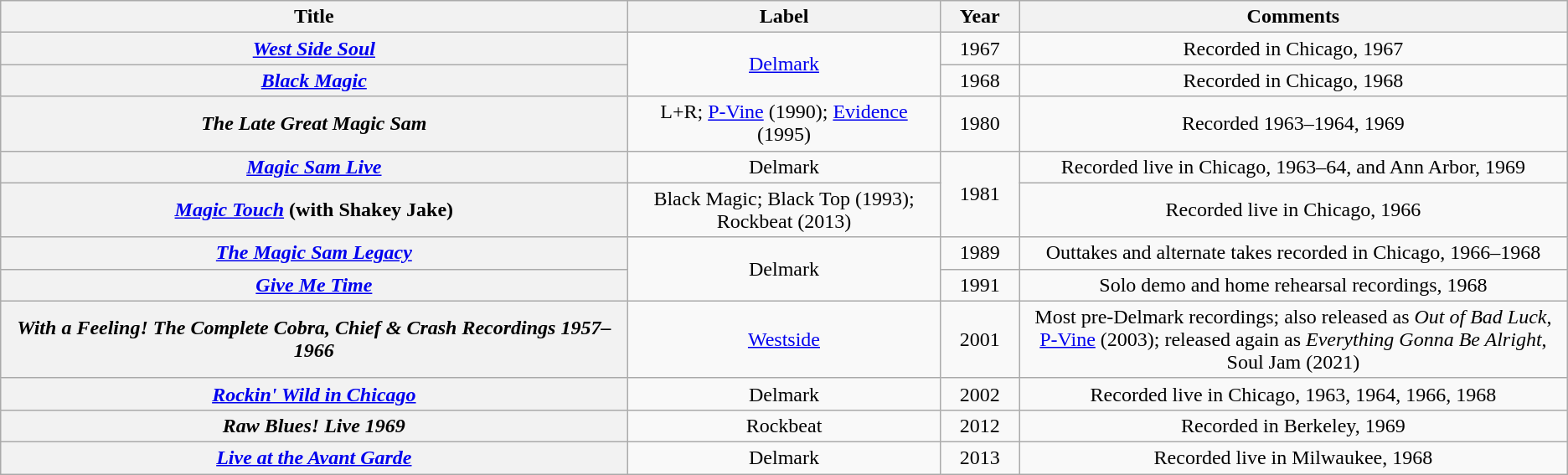<table class="wikitable sortable plainrowheaders" style="text-align:center;">
<tr>
<th scope="col" width=40%>Title</th>
<th scope="col" width=20%>Label</th>
<th scope="col" width=5%>Year</th>
<th scope="col"  class="unsortable" width=%>Comments</th>
</tr>
<tr>
<th scope="row"><em><a href='#'>West Side Soul</a></em></th>
<td rowspan=2><a href='#'>Delmark</a></td>
<td>1967</td>
<td>Recorded in Chicago, 1967</td>
</tr>
<tr>
<th scope="row"><em><a href='#'>Black Magic</a></em></th>
<td>1968</td>
<td>Recorded in Chicago, 1968</td>
</tr>
<tr>
<th scope="row"><em>The Late Great Magic Sam</em></th>
<td>L+R; <a href='#'>P-Vine</a> (1990); <a href='#'>Evidence</a> (1995)</td>
<td>1980</td>
<td>Recorded 1963–1964, 1969</td>
</tr>
<tr>
<th scope="row"><em><a href='#'>Magic Sam Live</a></em></th>
<td>Delmark</td>
<td rowspan=2>1981</td>
<td>Recorded live in Chicago, 1963–64, and Ann Arbor, 1969</td>
</tr>
<tr>
<th scope="row"><em><a href='#'>Magic Touch</a></em> (with Shakey Jake)</th>
<td>Black Magic; Black Top (1993); Rockbeat (2013)</td>
<td>Recorded live in Chicago, 1966</td>
</tr>
<tr>
<th scope="row"><em><a href='#'>The Magic Sam Legacy</a></em></th>
<td rowspan=2>Delmark</td>
<td>1989</td>
<td>Outtakes and alternate takes recorded in Chicago, 1966–1968</td>
</tr>
<tr>
<th scope="row"><em><a href='#'>Give Me Time</a></em></th>
<td>1991</td>
<td>Solo demo and home rehearsal recordings, 1968</td>
</tr>
<tr>
<th scope="row"><em>With a Feeling! The Complete Cobra, Chief & Crash Recordings 1957–1966</em></th>
<td><a href='#'>Westside</a></td>
<td>2001</td>
<td>Most pre-Delmark recordings; also released as <em>Out of Bad Luck</em>, <a href='#'>P-Vine</a> (2003); released again as <em>Everything Gonna Be Alright</em>, Soul Jam (2021)</td>
</tr>
<tr>
<th scope="row"><em><a href='#'>Rockin' Wild in Chicago</a></em></th>
<td rowspan=1>Delmark</td>
<td>2002</td>
<td>Recorded live in Chicago, 1963, 1964, 1966, 1968</td>
</tr>
<tr>
<th scope="row"><em>Raw Blues! Live 1969</em></th>
<td>Rockbeat</td>
<td>2012</td>
<td>Recorded in Berkeley, 1969</td>
</tr>
<tr>
<th scope="row"><em><a href='#'>Live at the Avant Garde</a></em></th>
<td rowspan=1>Delmark</td>
<td>2013</td>
<td>Recorded live in Milwaukee, 1968</td>
</tr>
</table>
